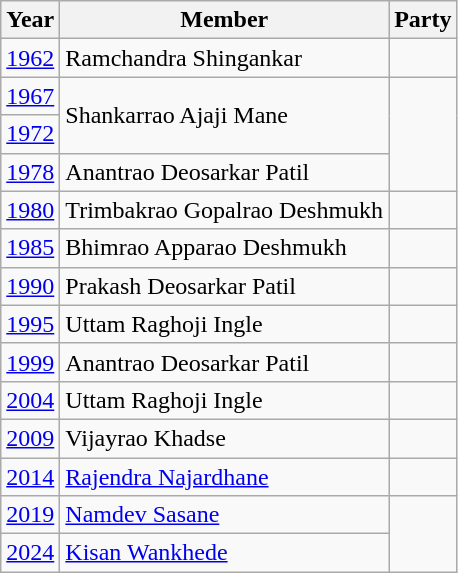<table class="wikitable">
<tr>
<th>Year</th>
<th>Member</th>
<th colspan="2">Party</th>
</tr>
<tr>
<td><a href='#'>1962</a></td>
<td>Ramchandra Shingankar</td>
<td></td>
</tr>
<tr>
<td><a href='#'>1967</a></td>
<td rowspan="2">Shankarrao Ajaji Mane</td>
</tr>
<tr>
<td><a href='#'>1972</a></td>
</tr>
<tr>
<td><a href='#'>1978</a></td>
<td>Anantrao Deosarkar Patil</td>
</tr>
<tr>
<td><a href='#'>1980</a></td>
<td>Trimbakrao Gopalrao Deshmukh</td>
<td></td>
</tr>
<tr>
<td><a href='#'>1985</a></td>
<td>Bhimrao Apparao Deshmukh</td>
<td></td>
</tr>
<tr>
<td><a href='#'>1990</a></td>
<td>Prakash Deosarkar Patil</td>
<td></td>
</tr>
<tr>
<td><a href='#'>1995</a></td>
<td>Uttam Raghoji Ingle</td>
<td></td>
</tr>
<tr>
<td><a href='#'>1999</a></td>
<td>Anantrao Deosarkar Patil</td>
<td></td>
</tr>
<tr>
<td><a href='#'>2004</a></td>
<td>Uttam Raghoji Ingle</td>
<td></td>
</tr>
<tr>
<td><a href='#'>2009</a></td>
<td>Vijayrao Khadse</td>
<td></td>
</tr>
<tr>
<td><a href='#'>2014</a></td>
<td><a href='#'>Rajendra Najardhane</a></td>
<td></td>
</tr>
<tr>
<td><a href='#'>2019</a></td>
<td><a href='#'>Namdev Sasane</a></td>
</tr>
<tr>
<td><a href='#'>2024</a></td>
<td><a href='#'>Kisan Wankhede</a></td>
</tr>
</table>
